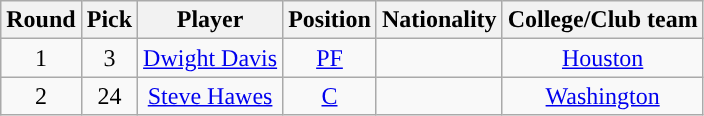<table class="wikitable sortable sortable">
<tr>
<th>Round</th>
<th>Pick</th>
<th>Player</th>
<th>Position</th>
<th>Nationality</th>
<th>College/Club team</th>
</tr>
<tr style="text-align: center">
<td>1</td>
<td>3</td>
<td><a href='#'>Dwight Davis</a></td>
<td><a href='#'>PF</a></td>
<td></td>
<td><a href='#'>Houston</a></td>
</tr>
<tr style="text-align: center">
<td>2</td>
<td>24</td>
<td><a href='#'>Steve Hawes</a></td>
<td><a href='#'>C</a></td>
<td></td>
<td><a href='#'>Washington</a></td>
</tr>
</table>
